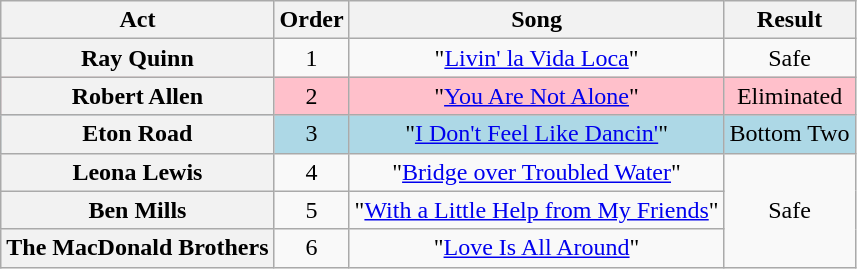<table class="wikitable plainrowheaders" style="text-align:center;">
<tr>
<th scope="col">Act</th>
<th scope="col">Order</th>
<th scope="col">Song</th>
<th scope="col">Result</th>
</tr>
<tr>
<th scope=row>Ray Quinn</th>
<td>1</td>
<td>"<a href='#'>Livin' la Vida Loca</a>"</td>
<td>Safe</td>
</tr>
<tr style="background: pink">
<th scope=row>Robert Allen</th>
<td>2</td>
<td>"<a href='#'>You Are Not Alone</a>"</td>
<td>Eliminated</td>
</tr>
<tr style="background: lightblue">
<th scope=row>Eton Road</th>
<td>3</td>
<td>"<a href='#'>I Don't Feel Like Dancin'</a>"</td>
<td>Bottom Two</td>
</tr>
<tr>
<th scope=row>Leona Lewis</th>
<td>4</td>
<td>"<a href='#'>Bridge over Troubled Water</a>"</td>
<td rowspan=3>Safe</td>
</tr>
<tr>
<th scope=row>Ben Mills</th>
<td>5</td>
<td>"<a href='#'>With a Little Help from My Friends</a>"</td>
</tr>
<tr>
<th scope=row>The MacDonald Brothers</th>
<td>6</td>
<td>"<a href='#'>Love Is All Around</a>"</td>
</tr>
</table>
